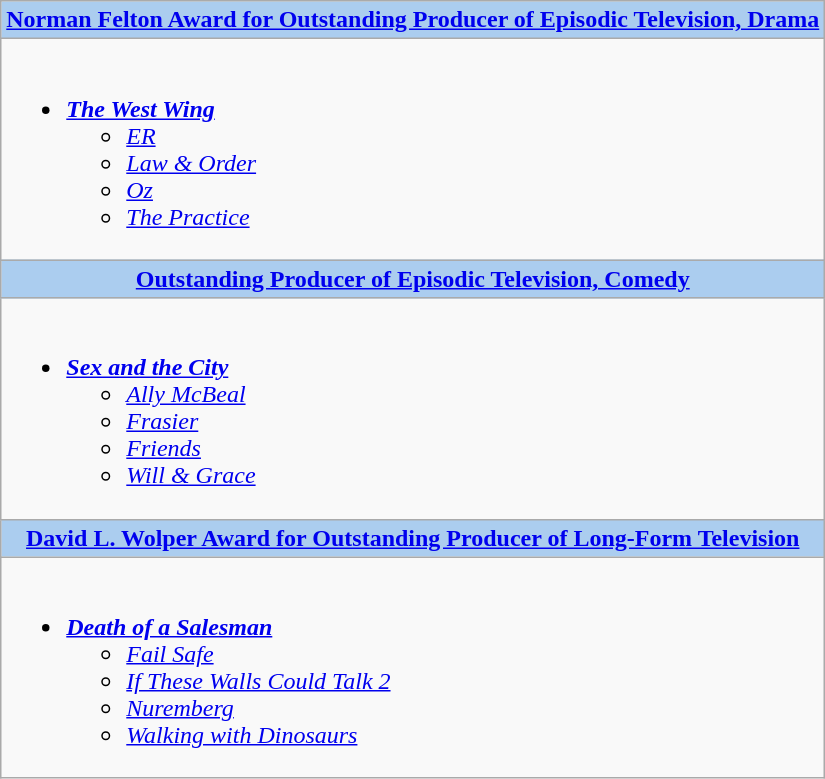<table class=wikitable style="width="100%">
<tr>
<th colspan="2" style="background:#abcdef;"><a href='#'>Norman Felton Award for Outstanding Producer of Episodic Television, Drama</a></th>
</tr>
<tr>
<td colspan="2" style="vertical-align:top;"><br><ul><li><strong><em><a href='#'>The West Wing</a></em></strong><ul><li><em><a href='#'>ER</a></em></li><li><em><a href='#'>Law & Order</a></em></li><li><em><a href='#'>Oz</a></em></li><li><em><a href='#'>The Practice</a></em></li></ul></li></ul></td>
</tr>
<tr>
<th colspan="2" style="background:#abcdef;"><a href='#'>Outstanding Producer of Episodic Television, Comedy</a></th>
</tr>
<tr>
<td colspan="2" style="vertical-align:top;"><br><ul><li><strong><em><a href='#'>Sex and the City</a></em></strong><ul><li><em><a href='#'>Ally McBeal</a></em></li><li><em><a href='#'>Frasier</a></em></li><li><em><a href='#'>Friends</a></em></li><li><em><a href='#'>Will & Grace</a></em></li></ul></li></ul></td>
</tr>
<tr>
<th colspan="2" style="background:#abcdef;"><a href='#'>David L. Wolper Award for Outstanding Producer of Long-Form Television</a></th>
</tr>
<tr>
<td colspan="2" style="vertical-align:top;"><br><ul><li><strong><em><a href='#'>Death of a Salesman</a></em></strong><ul><li><em><a href='#'>Fail Safe</a></em></li><li><em><a href='#'>If These Walls Could Talk 2</a></em></li><li><em><a href='#'>Nuremberg</a></em></li><li><em><a href='#'>Walking with Dinosaurs</a></em></li></ul></li></ul></td>
</tr>
</table>
